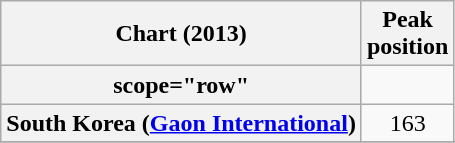<table class="wikitable sortable plainrowheaders">
<tr>
<th scope="col">Chart (2013)</th>
<th scope="col">Peak <br> position</th>
</tr>
<tr>
<th>scope="row"</th>
</tr>
<tr>
<th scope="row">South Korea (<a href='#'>Gaon International</a>)</th>
<td style="text-align:center;">163</td>
</tr>
<tr>
</tr>
</table>
